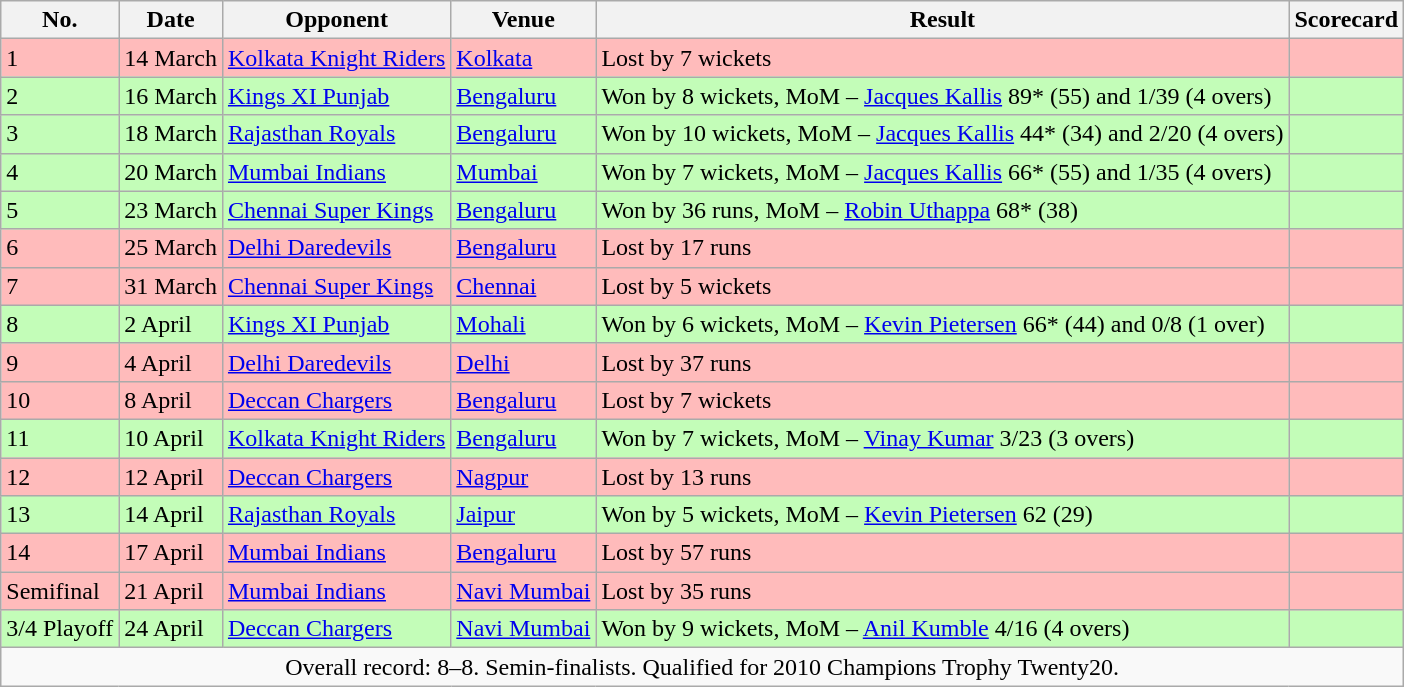<table class="wikitable sortable">
<tr>
<th>No.</th>
<th>Date</th>
<th>Opponent</th>
<th>Venue</th>
<th>Result</th>
<th>Scorecard</th>
</tr>
<tr style="background:#fbb;">
<td>1</td>
<td>14 March</td>
<td><a href='#'>Kolkata Knight Riders</a></td>
<td><a href='#'>Kolkata</a></td>
<td>Lost by 7 wickets</td>
<td></td>
</tr>
<tr style="background:#c3fdb8;">
<td>2</td>
<td>16 March</td>
<td><a href='#'>Kings XI Punjab</a></td>
<td><a href='#'>Bengaluru</a></td>
<td>Won by 8 wickets, MoM –  <a href='#'>Jacques Kallis</a> 89* (55) and 1/39 (4 overs)</td>
<td></td>
</tr>
<tr style="background:#c3fdb8;">
<td>3</td>
<td>18 March</td>
<td><a href='#'>Rajasthan Royals</a></td>
<td><a href='#'>Bengaluru</a></td>
<td>Won by 10 wickets, MoM –  <a href='#'>Jacques Kallis</a> 44* (34) and 2/20 (4 overs)</td>
<td></td>
</tr>
<tr style="background:#c3fdb8;">
<td>4</td>
<td>20 March</td>
<td><a href='#'>Mumbai Indians</a></td>
<td><a href='#'>Mumbai</a></td>
<td>Won by 7 wickets, MoM –  <a href='#'>Jacques Kallis</a> 66* (55) and 1/35 (4 overs)</td>
<td></td>
</tr>
<tr style="background:#c3fdb8;">
<td>5</td>
<td>23 March</td>
<td><a href='#'>Chennai Super Kings</a></td>
<td><a href='#'>Bengaluru</a></td>
<td>Won by 36 runs, MoM –  <a href='#'>Robin Uthappa</a> 68* (38)</td>
<td></td>
</tr>
<tr style="background:#fbb;">
<td>6</td>
<td>25 March</td>
<td><a href='#'>Delhi Daredevils</a></td>
<td><a href='#'>Bengaluru</a></td>
<td>Lost by 17 runs</td>
<td></td>
</tr>
<tr style="background:#fbb;">
<td>7</td>
<td>31 March</td>
<td><a href='#'>Chennai Super Kings</a></td>
<td><a href='#'>Chennai</a></td>
<td>Lost by 5 wickets</td>
<td></td>
</tr>
<tr style="background:#c3fdb8;">
<td>8</td>
<td>2 April</td>
<td><a href='#'>Kings XI Punjab</a></td>
<td><a href='#'>Mohali</a></td>
<td>Won by 6 wickets, MoM –  <a href='#'>Kevin Pietersen</a> 66* (44) and 0/8 (1 over)</td>
<td></td>
</tr>
<tr style="background:#fbb;">
<td>9</td>
<td>4 April</td>
<td><a href='#'>Delhi Daredevils</a></td>
<td><a href='#'>Delhi</a></td>
<td>Lost by 37 runs</td>
<td></td>
</tr>
<tr style="background:#fbb;">
<td>10</td>
<td>8 April</td>
<td><a href='#'>Deccan Chargers</a></td>
<td><a href='#'>Bengaluru</a></td>
<td>Lost by 7 wickets</td>
<td></td>
</tr>
<tr style="background:#c3fdb8;">
<td>11</td>
<td>10 April</td>
<td><a href='#'>Kolkata Knight Riders</a></td>
<td><a href='#'>Bengaluru</a></td>
<td>Won by 7 wickets, MoM –  <a href='#'>Vinay Kumar</a> 3/23 (3 overs)</td>
<td></td>
</tr>
<tr style="background:#fbb;">
<td>12</td>
<td>12 April</td>
<td><a href='#'>Deccan Chargers</a></td>
<td><a href='#'>Nagpur</a></td>
<td>Lost by 13 runs</td>
<td></td>
</tr>
<tr style="background:#c3fdb8;">
<td>13</td>
<td>14 April</td>
<td><a href='#'>Rajasthan Royals</a></td>
<td><a href='#'>Jaipur</a></td>
<td>Won by 5 wickets, MoM –  <a href='#'>Kevin Pietersen</a> 62 (29)</td>
<td></td>
</tr>
<tr style="background:#fbb;">
<td>14</td>
<td>17 April</td>
<td><a href='#'>Mumbai Indians</a></td>
<td><a href='#'>Bengaluru</a></td>
<td>Lost by 57 runs</td>
<td></td>
</tr>
<tr style="background:#fbb;">
<td>Semifinal</td>
<td>21 April</td>
<td><a href='#'>Mumbai Indians</a></td>
<td><a href='#'>Navi Mumbai</a></td>
<td>Lost by 35 runs</td>
<td></td>
</tr>
<tr style="background:#c3fdb8;">
<td>3/4 Playoff</td>
<td>24 April</td>
<td><a href='#'>Deccan Chargers</a></td>
<td><a href='#'>Navi Mumbai</a></td>
<td>Won by 9 wickets, MoM –  <a href='#'>Anil Kumble</a> 4/16 (4 overs)</td>
<td></td>
</tr>
<tr>
<td colspan="6" style="text-align:center;">Overall record: 8–8. Semin-finalists. Qualified for 2010 Champions Trophy Twenty20.</td>
</tr>
</table>
